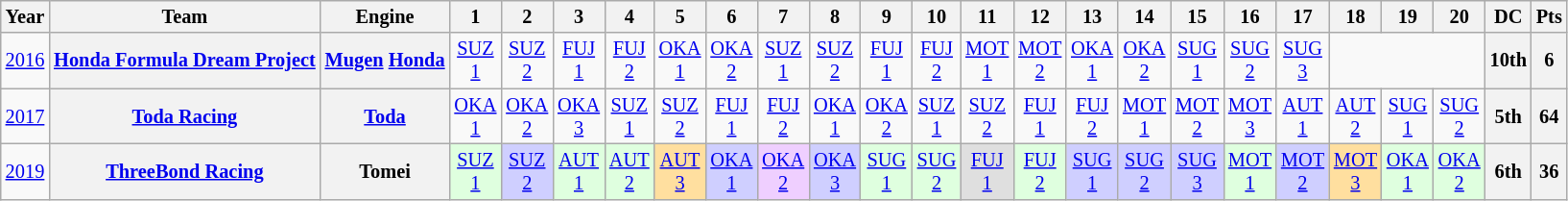<table class="wikitable" style="text-align:center; font-size:85%">
<tr>
<th>Year</th>
<th>Team</th>
<th>Engine</th>
<th>1</th>
<th>2</th>
<th>3</th>
<th>4</th>
<th>5</th>
<th>6</th>
<th>7</th>
<th>8</th>
<th>9</th>
<th>10</th>
<th>11</th>
<th>12</th>
<th>13</th>
<th>14</th>
<th>15</th>
<th>16</th>
<th>17</th>
<th>18</th>
<th>19</th>
<th>20</th>
<th>DC</th>
<th>Pts</th>
</tr>
<tr>
<td><a href='#'>2016</a></td>
<th nowrap><a href='#'>Honda Formula Dream Project</a></th>
<th nowrap><a href='#'>Mugen</a> <a href='#'>Honda</a></th>
<td style="background:#;"><a href='#'>SUZ<br>1</a><br></td>
<td style="background:#;"><a href='#'>SUZ<br>2</a><br></td>
<td style="background:#;"><a href='#'>FUJ<br>1</a><br></td>
<td style="background:#;"><a href='#'>FUJ<br>2</a><br></td>
<td style="background:#;"><a href='#'>OKA<br>1</a><br></td>
<td style="background:#;"><a href='#'>OKA<br>2</a><br></td>
<td style="background:#;"><a href='#'>SUZ<br>1</a><br></td>
<td style="background:#;"><a href='#'>SUZ<br>2</a><br></td>
<td style="background:#;"><a href='#'>FUJ<br>1</a><br></td>
<td style="background:#;"><a href='#'>FUJ<br>2</a><br></td>
<td style="background:#;"><a href='#'>MOT<br>1</a><br></td>
<td style="background:#;"><a href='#'>MOT<br>2</a><br></td>
<td style="background:#;"><a href='#'>OKA<br>1</a><br></td>
<td style="background:#;"><a href='#'>OKA<br>2</a><br></td>
<td style="background:#;"><a href='#'>SUG<br>1</a><br></td>
<td style="background:#;"><a href='#'>SUG<br>2</a><br></td>
<td style="background:#;"><a href='#'>SUG<br>3</a><br></td>
<td colspan=3></td>
<th>10th</th>
<th>6</th>
</tr>
<tr>
<td><a href='#'>2017</a></td>
<th><a href='#'>Toda Racing</a></th>
<th><a href='#'>Toda</a></th>
<td style="background:#;"><a href='#'>OKA<br>1</a><br></td>
<td style="background:#;"><a href='#'>OKA<br>2</a><br></td>
<td style="background:#;"><a href='#'>OKA<br>3</a><br></td>
<td style="background:#;"><a href='#'>SUZ<br>1</a><br></td>
<td style="background:#;"><a href='#'>SUZ<br>2</a><br></td>
<td style="background:#;"><a href='#'>FUJ<br>1</a><br></td>
<td style="background:#;"><a href='#'>FUJ<br>2</a><br></td>
<td style="background:#;"><a href='#'>OKA<br>1</a><br></td>
<td style="background:#;"><a href='#'>OKA<br>2</a><br></td>
<td style="background:#;"><a href='#'>SUZ<br>1</a><br></td>
<td style="background:#;"><a href='#'>SUZ<br>2</a><br></td>
<td style="background:#;"><a href='#'>FUJ<br>1</a><br></td>
<td style="background:#;"><a href='#'>FUJ<br>2</a><br></td>
<td style="background:#;"><a href='#'>MOT<br>1</a><br></td>
<td style="background:#;"><a href='#'>MOT<br>2</a><br></td>
<td style="background:#;"><a href='#'>MOT<br>3</a><br></td>
<td style="background:#;"><a href='#'>AUT<br>1</a><br></td>
<td style="background:#;"><a href='#'>AUT<br>2</a><br></td>
<td style="background:#;"><a href='#'>SUG<br>1</a><br></td>
<td style="background:#;"><a href='#'>SUG<br>2</a><br></td>
<th>5th</th>
<th>64</th>
</tr>
<tr>
<td><a href='#'>2019</a></td>
<th nowrap><a href='#'>ThreeBond Racing</a></th>
<th nowrap>Tomei</th>
<td style="background:#dfffdf;"><a href='#'>SUZ<br>1</a><br></td>
<td style="background:#cfcfff;"><a href='#'>SUZ<br>2</a><br></td>
<td style="background:#dfffdf;"><a href='#'>AUT<br>1</a><br></td>
<td style="background:#dfffdf;"><a href='#'>AUT<br>2</a><br></td>
<td style="background:#ffdf9f;"><a href='#'>AUT<br>3</a><br></td>
<td style="background:#cfcfff;"><a href='#'>OKA<br>1</a><br></td>
<td style="background:#efcfff;"><a href='#'>OKA<br>2</a><br></td>
<td style="background:#cfcfff;"><a href='#'>OKA<br>3</a><br></td>
<td style="background:#dfffdf;"><a href='#'>SUG<br>1</a><br></td>
<td style="background:#dfffdf;"><a href='#'>SUG<br>2</a><br></td>
<td style="background:#dfdfdf;"><a href='#'>FUJ<br>1</a><br></td>
<td style="background:#dfffdf;"><a href='#'>FUJ<br>2</a><br></td>
<td style="background:#cfcfff;"><a href='#'>SUG<br>1</a><br></td>
<td style="background:#cfcfff;"><a href='#'>SUG<br>2</a><br></td>
<td style="background:#cfcfff;"><a href='#'>SUG<br>3</a><br></td>
<td style="background:#dfffdf;"><a href='#'>MOT<br>1</a><br></td>
<td style="background:#cfcfff;"><a href='#'>MOT<br>2</a><br></td>
<td style="background:#ffdf9f;"><a href='#'>MOT<br>3</a><br></td>
<td style="background:#dfffdf;"><a href='#'>OKA<br>1</a><br></td>
<td style="background:#dfffdf;"><a href='#'>OKA<br>2</a><br></td>
<th>6th</th>
<th>36</th>
</tr>
</table>
